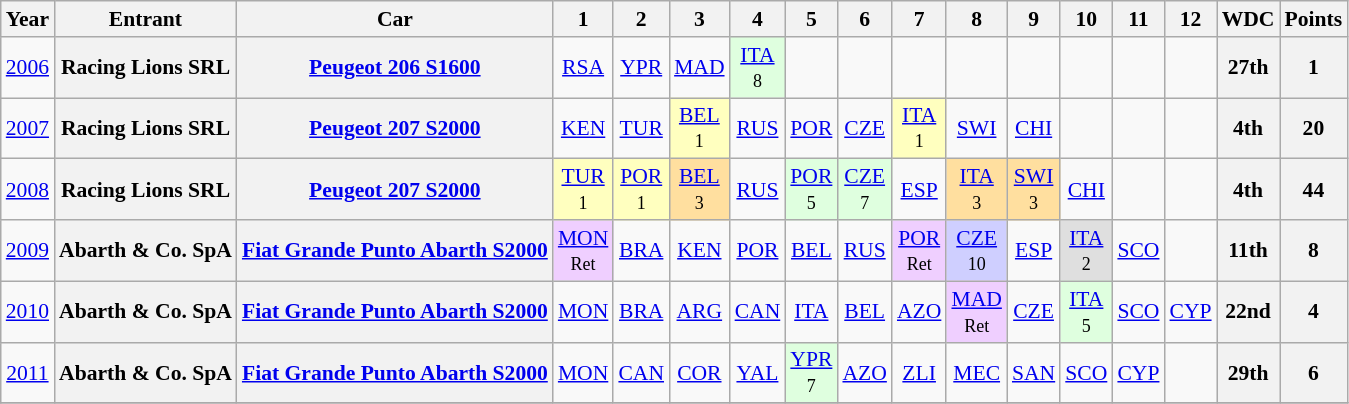<table class="wikitable" border="1" style="text-align:center; font-size:90%;">
<tr>
<th>Year</th>
<th>Entrant</th>
<th>Car</th>
<th>1</th>
<th>2</th>
<th>3</th>
<th>4</th>
<th>5</th>
<th>6</th>
<th>7</th>
<th>8</th>
<th>9</th>
<th>10</th>
<th>11</th>
<th>12</th>
<th>WDC</th>
<th>Points</th>
</tr>
<tr>
<td><a href='#'>2006</a></td>
<th> Racing Lions SRL</th>
<th><a href='#'>Peugeot 206 S1600</a></th>
<td><a href='#'>RSA</a></td>
<td><a href='#'>YPR</a></td>
<td><a href='#'>MAD</a></td>
<td style="background:#dfffdf;"><a href='#'>ITA</a><br><small>8</small></td>
<td></td>
<td></td>
<td></td>
<td></td>
<td></td>
<td></td>
<td></td>
<td></td>
<th>27th</th>
<th>1</th>
</tr>
<tr>
<td><a href='#'>2007</a></td>
<th> Racing Lions SRL</th>
<th><a href='#'>Peugeot 207 S2000</a></th>
<td><a href='#'>KEN</a></td>
<td><a href='#'>TUR</a></td>
<td style="background:#ffffbf;"><a href='#'>BEL</a><br><small>1</small></td>
<td><a href='#'>RUS</a></td>
<td><a href='#'>POR</a></td>
<td><a href='#'>CZE</a></td>
<td style="background:#ffffbf;"><a href='#'>ITA</a><br><small>1</small></td>
<td><a href='#'>SWI</a></td>
<td><a href='#'>CHI</a></td>
<td></td>
<td></td>
<td></td>
<th>4th</th>
<th>20</th>
</tr>
<tr>
<td><a href='#'>2008</a></td>
<th> Racing Lions SRL</th>
<th><a href='#'>Peugeot 207 S2000</a></th>
<td style="background:#ffffbf;"><a href='#'>TUR</a><br><small>1</small></td>
<td style="background:#ffffbf;"><a href='#'>POR</a><br><small>1</small></td>
<td style="background:#ffdf9f;"><a href='#'>BEL</a><br><small>3</small></td>
<td><a href='#'>RUS</a></td>
<td style="background:#dfffdf;"><a href='#'>POR</a><br><small>5</small></td>
<td style="background:#dfffdf;"><a href='#'>CZE</a><br><small>7</small></td>
<td><a href='#'>ESP</a></td>
<td style="background:#ffdf9f;"><a href='#'>ITA</a><br><small>3</small></td>
<td style="background:#ffdf9f;"><a href='#'>SWI</a><br><small>3</small></td>
<td><a href='#'>CHI</a></td>
<td></td>
<td></td>
<th>4th</th>
<th>44</th>
</tr>
<tr>
<td><a href='#'>2009</a></td>
<th> Abarth & Co. SpA</th>
<th><a href='#'>Fiat Grande Punto Abarth S2000</a></th>
<td style="background:#EFCFFF;"><a href='#'>MON</a><br><small>Ret</small></td>
<td><a href='#'>BRA</a></td>
<td><a href='#'>KEN</a></td>
<td><a href='#'>POR</a></td>
<td><a href='#'>BEL</a></td>
<td><a href='#'>RUS</a></td>
<td style="background:#EFCFFF;"><a href='#'>POR</a><br><small>Ret</small></td>
<td style="background:#cfcfff;"><a href='#'>CZE</a><br><small>10</small></td>
<td><a href='#'>ESP</a></td>
<td style="background:#dfdfdf;"><a href='#'>ITA</a><br><small>2</small></td>
<td><a href='#'>SCO</a></td>
<td></td>
<th>11th</th>
<th>8</th>
</tr>
<tr>
<td><a href='#'>2010</a></td>
<th> Abarth & Co. SpA</th>
<th><a href='#'>Fiat Grande Punto Abarth S2000</a></th>
<td><a href='#'>MON</a></td>
<td><a href='#'>BRA</a></td>
<td><a href='#'>ARG</a></td>
<td><a href='#'>CAN</a></td>
<td><a href='#'>ITA</a></td>
<td><a href='#'>BEL</a></td>
<td><a href='#'>AZO</a></td>
<td style="background:#EFCFFF;"><a href='#'>MAD</a><br><small>Ret</small></td>
<td><a href='#'>CZE</a></td>
<td style="background:#dfffdf;"><a href='#'>ITA</a><br><small>5</small></td>
<td><a href='#'>SCO</a></td>
<td><a href='#'>CYP</a></td>
<th>22nd</th>
<th>4</th>
</tr>
<tr>
<td><a href='#'>2011</a></td>
<th> Abarth & Co. SpA</th>
<th><a href='#'>Fiat Grande Punto Abarth S2000</a></th>
<td><a href='#'>MON</a></td>
<td><a href='#'>CAN</a></td>
<td><a href='#'>COR</a></td>
<td><a href='#'>YAL</a></td>
<td style="background:#dfffdf;"><a href='#'>YPR</a> <br><small>7</small></td>
<td><a href='#'>AZO</a></td>
<td><a href='#'>ZLI</a></td>
<td><a href='#'>MEC</a></td>
<td><a href='#'>SAN</a></td>
<td><a href='#'>SCO</a></td>
<td><a href='#'>CYP</a></td>
<td></td>
<th>29th</th>
<th>6</th>
</tr>
<tr>
</tr>
</table>
